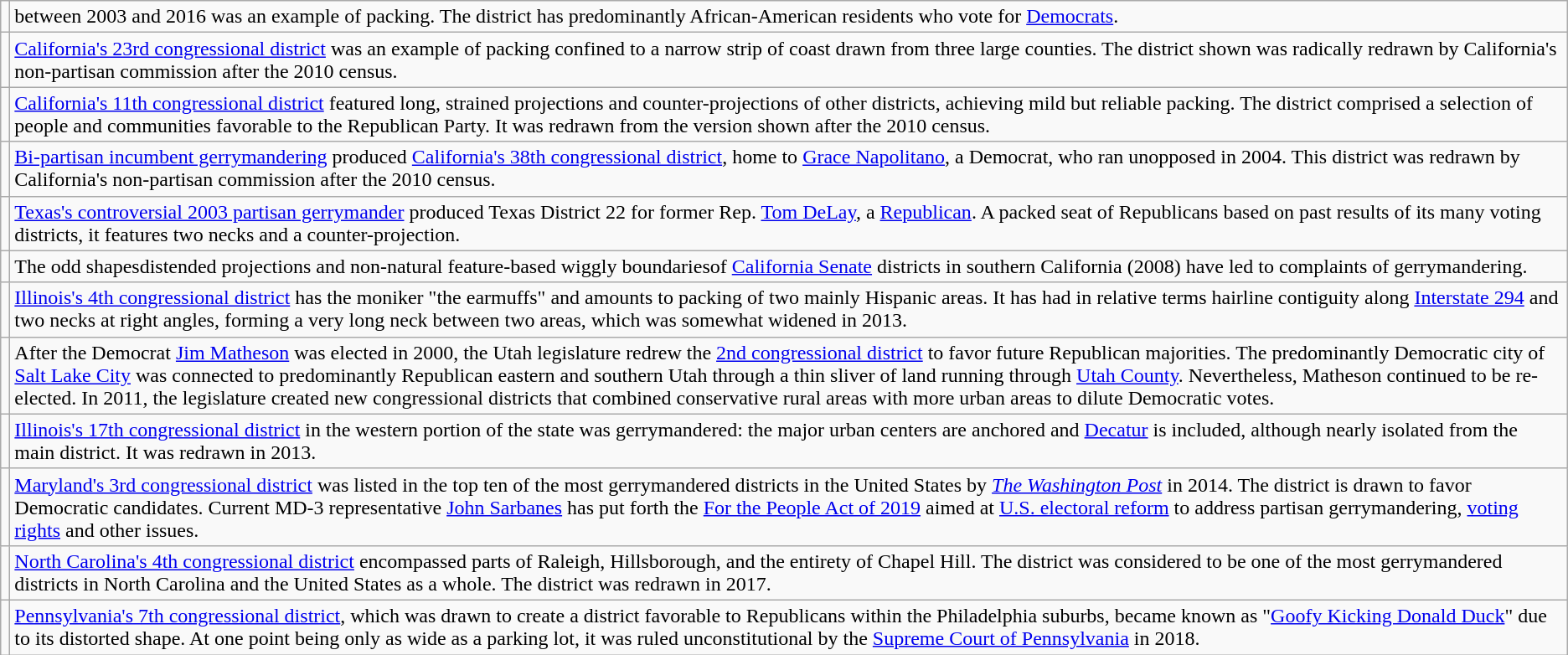<table class="wikitable">
<tr>
<td></td>
<td> between 2003 and 2016 was an example of packing. The district has predominantly African-American residents who vote for <a href='#'>Democrats</a>.</td>
</tr>
<tr>
<td></td>
<td><a href='#'>California's 23rd congressional district</a> was an example of packing confined to a narrow strip of coast drawn from three large counties. The district shown was radically redrawn by California's non-partisan commission after the 2010 census.</td>
</tr>
<tr>
<td style="text-align:center"></td>
<td><a href='#'>California's 11th congressional district</a> featured long, strained projections and counter-projections of other districts, achieving mild but reliable packing. The district comprised a selection of people and communities favorable to the Republican Party. It was redrawn from the version shown after the 2010 census.</td>
</tr>
<tr>
<td></td>
<td><a href='#'>Bi-partisan incumbent gerrymandering</a> produced <a href='#'>California's 38th congressional district</a>, home to <a href='#'>Grace Napolitano</a>, a Democrat, who ran unopposed in 2004. This district was redrawn by California's non-partisan commission after the 2010 census.</td>
</tr>
<tr>
<td></td>
<td><a href='#'>Texas's controversial 2003 partisan gerrymander</a> produced Texas District 22 for former Rep. <a href='#'>Tom DeLay</a>, a <a href='#'>Republican</a>. A packed seat of Republicans based on past results of its many voting districts, it features two necks and a counter-projection.</td>
</tr>
<tr>
<td style="text-align:center"></td>
<td>The odd shapesdistended projections and non-natural feature-based wiggly boundariesof <a href='#'>California Senate</a> districts in southern California (2008) have led to complaints of gerrymandering.</td>
</tr>
<tr>
<td></td>
<td><a href='#'>Illinois's 4th congressional district</a> has the moniker "the earmuffs" and amounts to packing of two mainly Hispanic areas.  It has had in relative terms hairline contiguity along <a href='#'>Interstate 294</a> and two necks at right angles, forming a very long neck between two areas, which was somewhat widened in 2013.</td>
</tr>
<tr>
<td></td>
<td>After the Democrat <a href='#'>Jim Matheson</a> was elected in 2000, the Utah legislature redrew the <a href='#'>2nd congressional district</a> to favor future Republican majorities. The predominantly Democratic city of <a href='#'>Salt Lake City</a> was connected to predominantly Republican eastern and southern Utah through a thin sliver of land running through <a href='#'>Utah County</a>. Nevertheless, Matheson continued to be re-elected. In 2011, the legislature created new congressional districts that combined conservative rural areas with more urban areas to dilute Democratic votes.</td>
</tr>
<tr>
<td></td>
<td><a href='#'>Illinois's 17th congressional district</a> in the western portion of the state was gerrymandered: the major urban centers are anchored and <a href='#'>Decatur</a> is included, although nearly isolated from the main district. It was redrawn in 2013.</td>
</tr>
<tr>
<td></td>
<td><a href='#'>Maryland's 3rd congressional district</a> was listed in the top ten of the most gerrymandered districts in the United States by <em><a href='#'>The Washington Post</a></em> in 2014. The district is drawn to favor Democratic candidates.  Current MD-3 representative <a href='#'>John Sarbanes</a> has put forth the <a href='#'>For the People Act of 2019</a> aimed at <a href='#'>U.S. electoral reform</a> to address partisan gerrymandering, <a href='#'>voting rights</a> and other issues.</td>
</tr>
<tr>
<td></td>
<td><a href='#'>North Carolina's 4th congressional district</a> encompassed parts of Raleigh, Hillsborough, and the entirety of Chapel Hill. The district was considered to be one of the most gerrymandered districts in North Carolina and the United States as a whole. The district was redrawn in 2017.</td>
</tr>
<tr>
<td></td>
<td><a href='#'>Pennsylvania's 7th congressional district</a>, which was drawn to create a district favorable to Republicans within the Philadelphia suburbs, became known as "<a href='#'>Goofy Kicking Donald Duck</a>" due to its distorted shape. At one point being only as wide as a parking lot, it was ruled unconstitutional by the <a href='#'>Supreme Court of Pennsylvania</a> in 2018.</td>
</tr>
</table>
